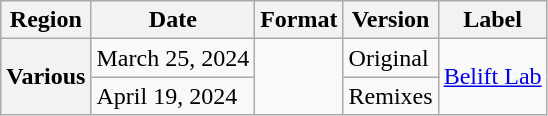<table class="wikitable plainrowheaders">
<tr>
<th scope="col">Region</th>
<th scope="col">Date</th>
<th scope="col">Format</th>
<th scope="col">Version</th>
<th scoep="col">Label</th>
</tr>
<tr>
<th scope="row" rowspan="2">Various </th>
<td>March 25, 2024</td>
<td rowspan="2"></td>
<td>Original</td>
<td rowspan="2"><a href='#'>Belift Lab</a></td>
</tr>
<tr>
<td>April 19, 2024</td>
<td>Remixes</td>
</tr>
</table>
